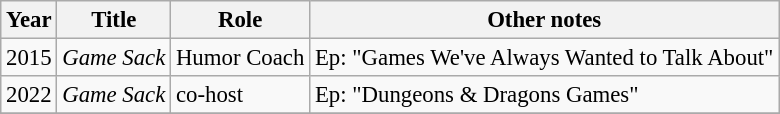<table class="wikitable" style="font-size: 95%;">
<tr>
<th>Year</th>
<th>Title</th>
<th>Role</th>
<th>Other notes</th>
</tr>
<tr>
<td>2015</td>
<td><em>Game Sack</em></td>
<td>Humor Coach</td>
<td>Ep: "Games We've Always Wanted to Talk About" </td>
</tr>
<tr>
<td>2022</td>
<td><em>Game Sack</em></td>
<td>co-host</td>
<td>Ep: "Dungeons & Dragons Games" </td>
</tr>
<tr>
</tr>
</table>
